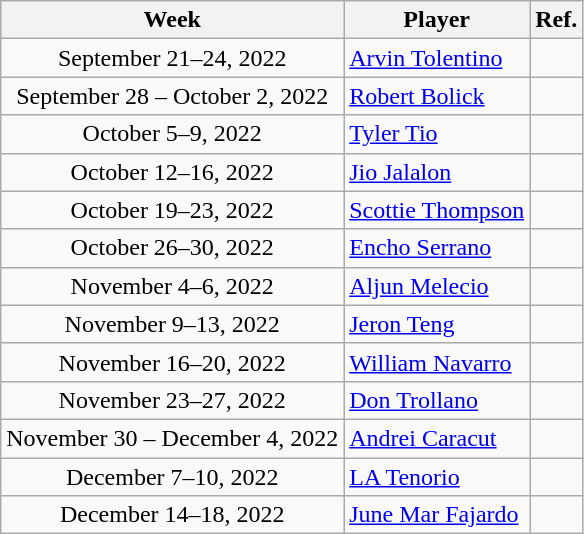<table class="wikitable">
<tr>
<th>Week</th>
<th>Player</th>
<th>Ref.</th>
</tr>
<tr>
<td align=center>September 21–24, 2022</td>
<td><a href='#'>Arvin Tolentino</a> </td>
<td align=center></td>
</tr>
<tr>
<td align=center>September 28 – October 2, 2022</td>
<td><a href='#'>Robert Bolick</a> </td>
<td align=center></td>
</tr>
<tr>
<td align=center>October 5–9, 2022</td>
<td><a href='#'>Tyler Tio</a> </td>
<td align=center></td>
</tr>
<tr>
<td align=center>October 12–16, 2022</td>
<td><a href='#'>Jio Jalalon</a> </td>
<td align=center></td>
</tr>
<tr>
<td align=center>October 19–23, 2022</td>
<td><a href='#'>Scottie Thompson</a> </td>
<td align=center></td>
</tr>
<tr>
<td align=center>October 26–30, 2022</td>
<td><a href='#'>Encho Serrano</a> </td>
<td align=center></td>
</tr>
<tr>
<td align=center>November 4–6, 2022</td>
<td><a href='#'>Aljun Melecio</a> </td>
<td align=center></td>
</tr>
<tr>
<td align=center>November 9–13, 2022</td>
<td><a href='#'>Jeron Teng</a> </td>
<td align=center></td>
</tr>
<tr>
<td align=center>November 16–20, 2022</td>
<td><a href='#'>William Navarro</a> </td>
<td align=center></td>
</tr>
<tr>
<td align=center>November 23–27, 2022</td>
<td><a href='#'>Don Trollano</a> </td>
<td align=center></td>
</tr>
<tr>
<td align=center>November 30 – December 4, 2022</td>
<td><a href='#'>Andrei Caracut</a> </td>
<td align=center></td>
</tr>
<tr>
<td align=center>December 7–10, 2022</td>
<td><a href='#'>LA Tenorio</a> </td>
<td align=center></td>
</tr>
<tr>
<td align=center>December 14–18, 2022</td>
<td><a href='#'>June Mar Fajardo</a> </td>
<td align=center></td>
</tr>
</table>
